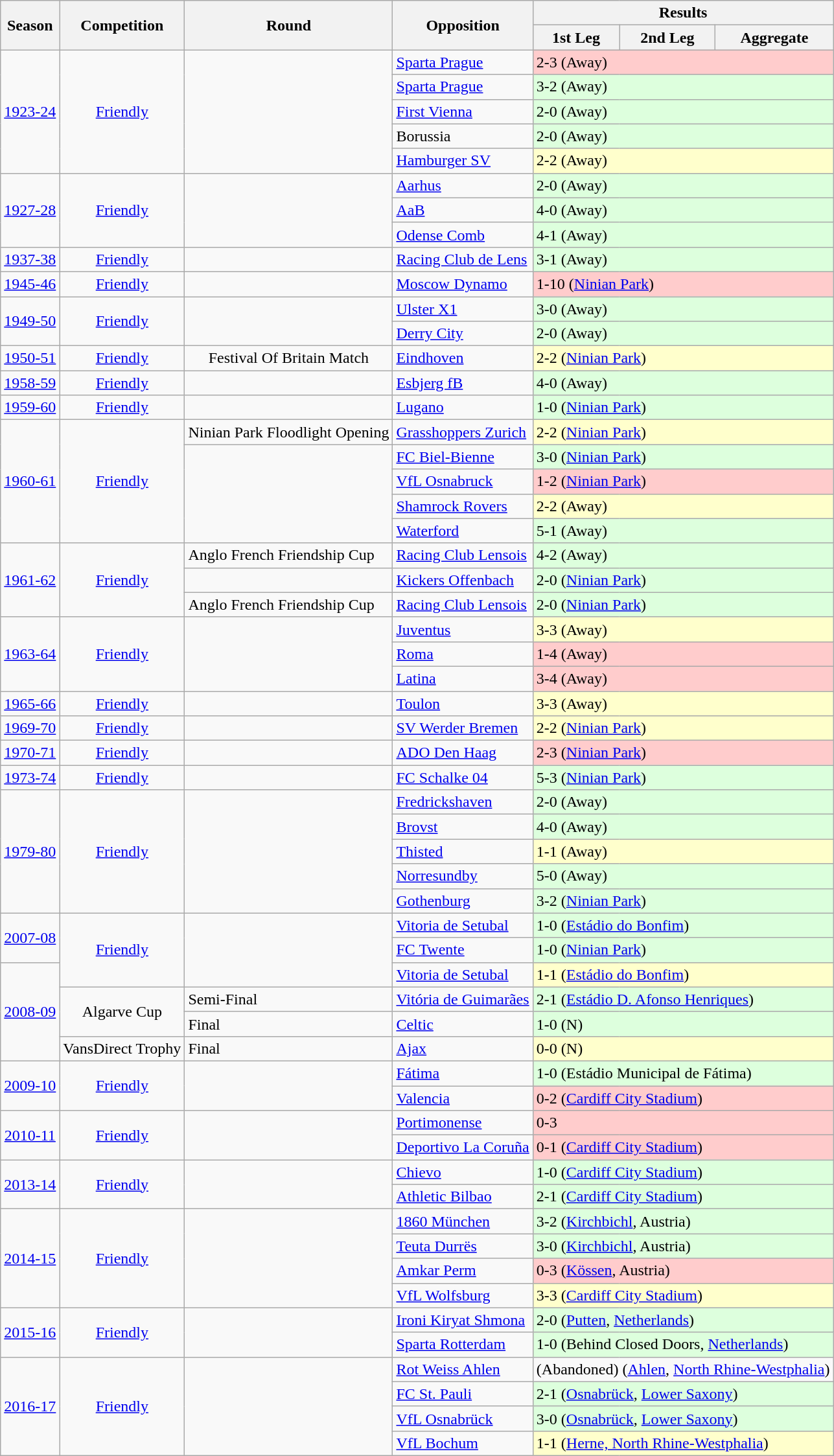<table class="wikitable">
<tr>
<th rowspan=2>Season</th>
<th rowspan=2>Competition</th>
<th rowspan=2>Round</th>
<th rowspan=2>Opposition</th>
<th Colspan=3>Results</th>
</tr>
<tr>
<th>1st Leg</th>
<th>2nd Leg</th>
<th>Aggregate</th>
</tr>
<tr>
<td align=center rowspan=5><a href='#'>1923-24</a></td>
<td align=center rowspan=5><a href='#'>Friendly</a></td>
<td rowspan=5></td>
<td> <a href='#'>Sparta Prague</a></td>
<td colspan=3 bgcolor=#FFCCCC>2-3 (Away)</td>
</tr>
<tr>
<td> <a href='#'>Sparta Prague</a></td>
<td colspan=3 bgcolor=#ddffdd>3-2 (Away)</td>
</tr>
<tr>
<td> <a href='#'>First Vienna</a></td>
<td colspan=3 bgcolor=#ddffdd>2-0 (Away)</td>
</tr>
<tr>
<td> Borussia</td>
<td colspan=3 bgcolor=#ddffdd>2-0 (Away)</td>
</tr>
<tr>
<td> <a href='#'>Hamburger SV</a></td>
<td colspan=3 bgcolor=#FFFFCC>2-2 (Away)</td>
</tr>
<tr>
<td align=center rowspan=3><a href='#'>1927-28</a></td>
<td align=center rowspan=3><a href='#'>Friendly</a></td>
<td rowspan=3></td>
<td> <a href='#'>Aarhus</a></td>
<td colspan=3 bgcolor=#ddffdd>2-0 (Away)</td>
</tr>
<tr>
<td> <a href='#'>AaB</a></td>
<td colspan=3 bgcolor=#ddffdd>4-0 (Away)</td>
</tr>
<tr>
<td> <a href='#'>Odense Comb</a></td>
<td colspan=3 bgcolor=#ddffdd>4-1 (Away)</td>
</tr>
<tr>
<td align=center rowspan=1><a href='#'>1937-38</a></td>
<td align=center rowspan=1><a href='#'>Friendly</a></td>
<td rowspan=1></td>
<td> <a href='#'>Racing Club de Lens</a></td>
<td colspan=3 bgcolor=#ddffdd>3-1 (Away)</td>
</tr>
<tr>
<td align=center rowspan=1><a href='#'>1945-46</a></td>
<td align=center rowspan=1><a href='#'>Friendly</a></td>
<td rowspan=1></td>
<td> <a href='#'>Moscow Dynamo</a></td>
<td colspan=3 bgcolor=#FFCCCC>1-10 (<a href='#'>Ninian Park</a>)</td>
</tr>
<tr>
<td align=center rowspan=2><a href='#'>1949-50</a></td>
<td align=center rowspan=2><a href='#'>Friendly</a></td>
<td rowspan=2></td>
<td> <a href='#'>Ulster X1</a></td>
<td colspan=3 bgcolor=#ddffdd>3-0 (Away)</td>
</tr>
<tr>
<td> <a href='#'>Derry City</a></td>
<td colspan=3 bgcolor=#ddffdd>2-0 (Away)</td>
</tr>
<tr>
<td align=center rowspan=1><a href='#'>1950-51</a></td>
<td align=center rowspan=1><a href='#'>Friendly</a></td>
<td align=center rowspan=1>Festival Of Britain Match</td>
<td> <a href='#'>Eindhoven</a></td>
<td colspan=3 bgcolor=#FFFFCC>2-2 (<a href='#'>Ninian Park</a>)</td>
</tr>
<tr>
<td align=center rowspan=1><a href='#'>1958-59</a></td>
<td align=center rowspan=1><a href='#'>Friendly</a></td>
<td rowspan=1></td>
<td> <a href='#'>Esbjerg fB</a></td>
<td colspan=3 bgcolor=#ddffdd>4-0 (Away)</td>
</tr>
<tr>
<td align=center rowspan=1><a href='#'>1959-60</a></td>
<td align=center rowspan=1><a href='#'>Friendly</a></td>
<td rowspan=1></td>
<td> <a href='#'>Lugano</a></td>
<td colspan=3 bgcolor=#ddffdd>1-0 (<a href='#'>Ninian Park</a>)</td>
</tr>
<tr>
<td align=center rowspan=5><a href='#'>1960-61</a></td>
<td align=center rowspan=5><a href='#'>Friendly</a></td>
<td rowspan=1>Ninian Park Floodlight Opening</td>
<td> <a href='#'>Grasshoppers Zurich</a></td>
<td colspan=3 bgcolor=#FFFFCC>2-2 (<a href='#'>Ninian Park</a>)</td>
</tr>
<tr>
<td rowspan=4></td>
<td> <a href='#'>FC Biel-Bienne</a></td>
<td colspan=3 bgcolor=#ddffdd>3-0 (<a href='#'>Ninian Park</a>)</td>
</tr>
<tr>
<td> <a href='#'>VfL Osnabruck</a></td>
<td colspan=3 bgcolor=#FFCCCC>1-2 (<a href='#'>Ninian Park</a>)</td>
</tr>
<tr>
<td> <a href='#'>Shamrock Rovers</a></td>
<td colspan=3 bgcolor=#FFFFCC>2-2 (Away)</td>
</tr>
<tr>
<td> <a href='#'>Waterford</a></td>
<td colspan=3 bgcolor=#ddffdd>5-1 (Away)</td>
</tr>
<tr>
<td align=center rowspan=3><a href='#'>1961-62</a></td>
<td align=center rowspan=3><a href='#'>Friendly</a></td>
<td rowspan=1>Anglo French Friendship Cup</td>
<td> <a href='#'>Racing Club Lensois</a></td>
<td colspan=3 bgcolor=#ddffdd>4-2 (Away)</td>
</tr>
<tr>
<td rowspan=1></td>
<td> <a href='#'>Kickers Offenbach</a></td>
<td colspan=3 bgcolor=#ddffdd>2-0 (<a href='#'>Ninian Park</a>)</td>
</tr>
<tr>
<td rowspan=1>Anglo French Friendship Cup</td>
<td> <a href='#'>Racing Club Lensois</a></td>
<td colspan=3 bgcolor=#ddffdd>2-0 (<a href='#'>Ninian Park</a>)</td>
</tr>
<tr>
<td align=center rowspan=3><a href='#'>1963-64</a></td>
<td align=center rowspan=3><a href='#'>Friendly</a></td>
<td rowspan=3></td>
<td> <a href='#'>Juventus</a></td>
<td colspan=3 bgcolor=#FFFFCC>3-3 (Away)</td>
</tr>
<tr>
<td> <a href='#'>Roma</a></td>
<td colspan=3 bgcolor=#FFCCCC>1-4 (Away)</td>
</tr>
<tr>
<td> <a href='#'>Latina</a></td>
<td colspan=3 bgcolor=#FFCCCC>3-4 (Away)</td>
</tr>
<tr>
<td align=center rowspan=1><a href='#'>1965-66</a></td>
<td align=center rowspan=1><a href='#'>Friendly</a></td>
<td rowspan=1></td>
<td> <a href='#'>Toulon</a></td>
<td colspan=3 bgcolor=#FFFFCC>3-3 (Away)</td>
</tr>
<tr>
<td align=center rowspan=1><a href='#'>1969-70</a></td>
<td align=center rowspan=1><a href='#'>Friendly</a></td>
<td rowspan=1></td>
<td> <a href='#'>SV Werder Bremen</a></td>
<td colspan=3 bgcolor=#FFFFCC>2-2 (<a href='#'>Ninian Park</a>)</td>
</tr>
<tr>
<td align=center rowspan=1><a href='#'>1970-71</a></td>
<td align=center rowspan=1><a href='#'>Friendly</a></td>
<td rowspan=1></td>
<td> <a href='#'>ADO Den Haag</a></td>
<td colspan=3 bgcolor=#FFCCCC>2-3 (<a href='#'>Ninian Park</a>)</td>
</tr>
<tr>
<td align=center rowspan=1><a href='#'>1973-74</a></td>
<td align=center rowspan=1><a href='#'>Friendly</a></td>
<td rowspan=1></td>
<td> <a href='#'>FC Schalke 04</a></td>
<td colspan=3 bgcolor=#ddffdd>5-3 (<a href='#'>Ninian Park</a>)</td>
</tr>
<tr>
<td align=center rowspan=5><a href='#'>1979-80</a></td>
<td align=center rowspan=5><a href='#'>Friendly</a></td>
<td rowspan=5></td>
<td> <a href='#'>Fredrickshaven</a></td>
<td colspan=3 bgcolor=#ddffdd>2-0 (Away)</td>
</tr>
<tr>
<td> <a href='#'>Brovst</a></td>
<td colspan=3 bgcolor=#ddffdd>4-0 (Away)</td>
</tr>
<tr>
<td> <a href='#'>Thisted</a></td>
<td colspan=3 bgcolor=#FFFFCC>1-1 (Away)</td>
</tr>
<tr>
<td> <a href='#'>Norresundby</a></td>
<td colspan=3 bgcolor=#ddffdd>5-0 (Away)</td>
</tr>
<tr>
<td> <a href='#'>Gothenburg</a></td>
<td colspan=3 bgcolor=#ddffdd>3-2 (<a href='#'>Ninian Park</a>)</td>
</tr>
<tr>
<td align=center rowspan=2><a href='#'>2007-08</a></td>
<td align=center rowspan=3><a href='#'>Friendly</a></td>
<td rowspan=3></td>
<td> <a href='#'>Vitoria de Setubal</a></td>
<td colspan=3 bgcolor=#ddffdd>1-0 (<a href='#'>Estádio do Bonfim</a>)</td>
</tr>
<tr>
<td> <a href='#'>FC Twente</a></td>
<td colspan=3 bgcolor=#ddffdd>1-0 (<a href='#'>Ninian Park</a>)</td>
</tr>
<tr>
<td align=center rowspan=4><a href='#'>2008-09</a></td>
<td> <a href='#'>Vitoria de Setubal</a></td>
<td colspan=3 bgcolor=#FFFFCC>1-1 (<a href='#'>Estádio do Bonfim</a>)</td>
</tr>
<tr>
<td align=center rowspan=2>Algarve Cup</td>
<td>Semi-Final</td>
<td> <a href='#'>Vitória de Guimarães</a></td>
<td colspan=3 bgcolor=#ddffdd>2-1 (<a href='#'>Estádio D. Afonso Henriques</a>)</td>
</tr>
<tr>
<td>Final</td>
<td> <a href='#'>Celtic</a></td>
<td colspan=3 bgcolor=#ddffdd>1-0 (N)</td>
</tr>
<tr>
<td>VansDirect Trophy</td>
<td>Final</td>
<td> <a href='#'>Ajax</a></td>
<td colspan=3 bgcolor=#FFFFCC>0-0 (N)</td>
</tr>
<tr>
<td align=center rowspan=2><a href='#'>2009-10</a></td>
<td align=center rowspan=2><a href='#'>Friendly</a></td>
<td rowspan=2></td>
<td> <a href='#'>Fátima</a></td>
<td colspan=3 bgcolor=#ddffdd>1-0 (Estádio Municipal de Fátima)</td>
</tr>
<tr>
<td> <a href='#'>Valencia</a></td>
<td colspan=3 bgcolor=#FFCCCC>0-2 (<a href='#'>Cardiff City Stadium</a>)</td>
</tr>
<tr>
<td align=center rowspan=2><a href='#'>2010-11</a></td>
<td align=center rowspan=2><a href='#'>Friendly</a></td>
<td rowspan=2></td>
<td> <a href='#'>Portimonense</a></td>
<td colspan=3 bgcolor=#FFCCCC>0-3</td>
</tr>
<tr>
<td> <a href='#'>Deportivo La Coruña</a></td>
<td colspan=3 bgcolor=#FFCCCC>0-1 (<a href='#'>Cardiff City Stadium</a>)</td>
</tr>
<tr>
<td align=center rowspan=2><a href='#'>2013-14</a></td>
<td align=center rowspan=2><a href='#'>Friendly</a></td>
<td rowspan=2></td>
<td> <a href='#'>Chievo</a></td>
<td colspan=3 bgcolor=#ddffdd>1-0 (<a href='#'>Cardiff City Stadium</a>)</td>
</tr>
<tr>
<td> <a href='#'>Athletic Bilbao</a></td>
<td colspan=3 bgcolor=#ddffdd>2-1  (<a href='#'>Cardiff City Stadium</a>)</td>
</tr>
<tr>
<td align=center rowspan=4><a href='#'>2014-15</a></td>
<td align=center rowspan=4><a href='#'>Friendly</a></td>
<td rowspan=4></td>
<td> <a href='#'>1860 München</a></td>
<td colspan=3 bgcolor=#ddffdd>3-2  (<a href='#'>Kirchbichl</a>, Austria)</td>
</tr>
<tr>
<td> <a href='#'>Teuta Durrës</a></td>
<td colspan=3 bgcolor=#ddffdd>3-0 (<a href='#'>Kirchbichl</a>, Austria)</td>
</tr>
<tr>
<td> <a href='#'>Amkar Perm</a></td>
<td colspan=3 bgcolor=#FFCCCC>0-3 (<a href='#'>Kössen</a>, Austria)</td>
</tr>
<tr>
<td> <a href='#'>VfL Wolfsburg</a></td>
<td colspan=3 bgcolor=#FFFFCC>3-3 (<a href='#'>Cardiff City Stadium</a>)</td>
</tr>
<tr>
<td align=center rowspan=2><a href='#'>2015-16</a></td>
<td align=center rowspan=2><a href='#'>Friendly</a></td>
<td rowspan=2></td>
<td> <a href='#'>Ironi Kiryat Shmona</a></td>
<td colspan=3 bgcolor=#ddffdd>2-0 (<a href='#'>Putten</a>, <a href='#'>Netherlands</a>)</td>
</tr>
<tr>
<td> <a href='#'>Sparta Rotterdam</a></td>
<td colspan=3 bgcolor=#ddffdd>1-0 (Behind Closed Doors, <a href='#'>Netherlands</a>)</td>
</tr>
<tr>
<td align=center rowspan=4><a href='#'>2016-17</a></td>
<td align=center rowspan=4><a href='#'>Friendly</a></td>
<td rowspan=4></td>
<td> <a href='#'>Rot Weiss Ahlen</a></td>
<td colspan=3>(Abandoned) (<a href='#'>Ahlen</a>, <a href='#'>North Rhine-Westphalia</a>)</td>
</tr>
<tr>
<td> <a href='#'>FC St. Pauli</a></td>
<td colspan=3 bgcolor=#ddffdd>2-1 (<a href='#'>Osnabrück</a>, <a href='#'>Lower Saxony</a>)</td>
</tr>
<tr>
<td> <a href='#'>VfL Osnabrück</a></td>
<td colspan=3 bgcolor=#ddffdd>3-0 (<a href='#'>Osnabrück</a>, <a href='#'>Lower Saxony</a>)</td>
</tr>
<tr>
<td> <a href='#'>VfL Bochum</a></td>
<td colspan=3 bgcolor=#FFFFCC>1-1 (<a href='#'>Herne, North Rhine-Westphalia</a>)</td>
</tr>
</table>
